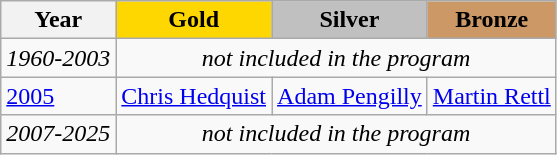<table class="wikitable">
<tr>
<th>Year</th>
<td align=center bgcolor=gold><strong>Gold</strong></td>
<td align=center bgcolor=silver><strong>Silver</strong></td>
<td align=center bgcolor=cc9966><strong>Bronze</strong></td>
</tr>
<tr>
<td><em>1960-2003</em></td>
<td colspan=3 align=center><em>not included in the program</em></td>
</tr>
<tr>
<td><a href='#'>2005</a></td>
<td> <a href='#'>Chris Hedquist</a></td>
<td> <a href='#'>Adam Pengilly</a></td>
<td> <a href='#'>Martin Rettl</a></td>
</tr>
<tr>
<td><em>2007-2025</em></td>
<td colspan=3 align=center><em>not included in the program</em></td>
</tr>
</table>
